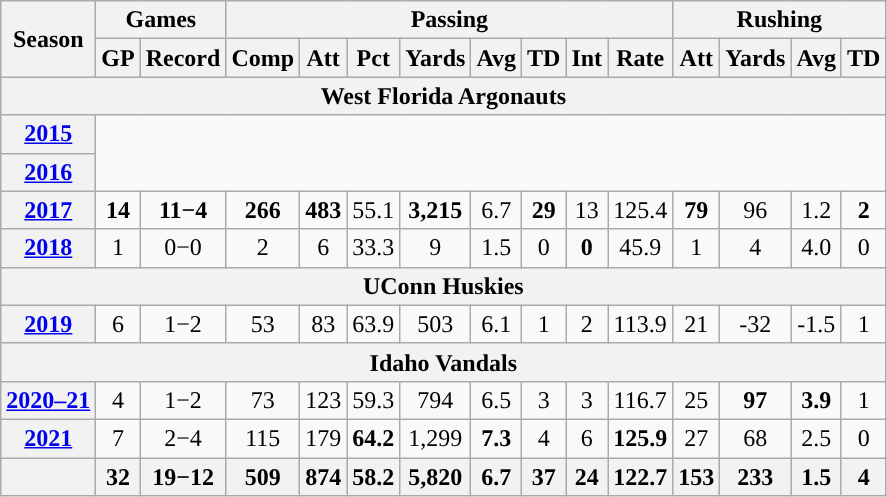<table class="wikitable" style="text-align:center;">
<tr>
<th rowspan="2">Season</th>
<th colspan="2">Games</th>
<th colspan="8">Passing</th>
<th colspan="4">Rushing</th>
</tr>
<tr>
<th>GP</th>
<th>Record</th>
<th>Comp</th>
<th>Att</th>
<th>Pct</th>
<th>Yards</th>
<th>Avg</th>
<th>TD</th>
<th>Int</th>
<th>Rate</th>
<th>Att</th>
<th>Yards</th>
<th>Avg</th>
<th>TD</th>
</tr>
<tr>
<th colspan="16">West Florida Argonauts</th>
</tr>
<tr>
<th><a href='#'>2015</a></th>
<td colspan="14" rowspan="2"></td>
</tr>
<tr>
<th><a href='#'>2016</a></th>
</tr>
<tr>
<th><a href='#'>2017</a></th>
<td><strong>14</strong></td>
<td><strong>11−4</strong></td>
<td><strong>266</strong></td>
<td><strong>483</strong></td>
<td>55.1</td>
<td><strong>3,215</strong></td>
<td>6.7</td>
<td><strong>29</strong></td>
<td>13</td>
<td>125.4</td>
<td><strong>79</strong></td>
<td>96</td>
<td>1.2</td>
<td><strong>2</strong></td>
</tr>
<tr>
<th><a href='#'>2018</a></th>
<td>1</td>
<td>0−0</td>
<td>2</td>
<td>6</td>
<td>33.3</td>
<td>9</td>
<td>1.5</td>
<td>0</td>
<td><strong>0</strong></td>
<td>45.9</td>
<td>1</td>
<td>4</td>
<td>4.0</td>
<td>0</td>
</tr>
<tr>
<th colspan="16">UConn Huskies</th>
</tr>
<tr>
<th><a href='#'>2019</a></th>
<td>6</td>
<td>1−2</td>
<td>53</td>
<td>83</td>
<td>63.9</td>
<td>503</td>
<td>6.1</td>
<td>1</td>
<td>2</td>
<td>113.9</td>
<td>21</td>
<td>-32</td>
<td>-1.5</td>
<td>1</td>
</tr>
<tr>
<th colspan="16">Idaho Vandals</th>
</tr>
<tr>
<th><a href='#'>2020–21</a></th>
<td>4</td>
<td>1−2</td>
<td>73</td>
<td>123</td>
<td>59.3</td>
<td>794</td>
<td>6.5</td>
<td>3</td>
<td>3</td>
<td>116.7</td>
<td>25</td>
<td><strong>97</strong></td>
<td><strong>3.9</strong></td>
<td>1</td>
</tr>
<tr>
<th><a href='#'>2021</a></th>
<td>7</td>
<td>2−4</td>
<td>115</td>
<td>179</td>
<td><strong>64.2</strong></td>
<td>1,299</td>
<td><strong>7.3</strong></td>
<td>4</td>
<td>6</td>
<td><strong>125.9</strong></td>
<td>27</td>
<td>68</td>
<td>2.5</td>
<td>0</td>
</tr>
<tr>
<th></th>
<th>32</th>
<th>19−12</th>
<th>509</th>
<th>874</th>
<th>58.2</th>
<th>5,820</th>
<th>6.7</th>
<th>37</th>
<th>24</th>
<th>122.7</th>
<th>153</th>
<th>233</th>
<th>1.5</th>
<th>4</th>
</tr>
</table>
